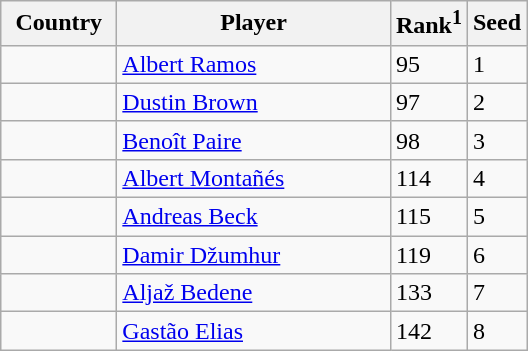<table class="sortable wikitable">
<tr>
<th width="70">Country</th>
<th width="175">Player</th>
<th>Rank<sup>1</sup></th>
<th>Seed</th>
</tr>
<tr>
<td></td>
<td><a href='#'>Albert Ramos</a></td>
<td>95</td>
<td>1</td>
</tr>
<tr>
<td></td>
<td><a href='#'>Dustin Brown</a></td>
<td>97</td>
<td>2</td>
</tr>
<tr>
<td></td>
<td><a href='#'>Benoît Paire</a></td>
<td>98</td>
<td>3</td>
</tr>
<tr>
<td></td>
<td><a href='#'>Albert Montañés</a></td>
<td>114</td>
<td>4</td>
</tr>
<tr>
<td></td>
<td><a href='#'>Andreas Beck</a></td>
<td>115</td>
<td>5</td>
</tr>
<tr>
<td></td>
<td><a href='#'>Damir Džumhur</a></td>
<td>119</td>
<td>6</td>
</tr>
<tr>
<td></td>
<td><a href='#'>Aljaž Bedene</a></td>
<td>133</td>
<td>7</td>
</tr>
<tr>
<td></td>
<td><a href='#'>Gastão Elias</a></td>
<td>142</td>
<td>8</td>
</tr>
</table>
